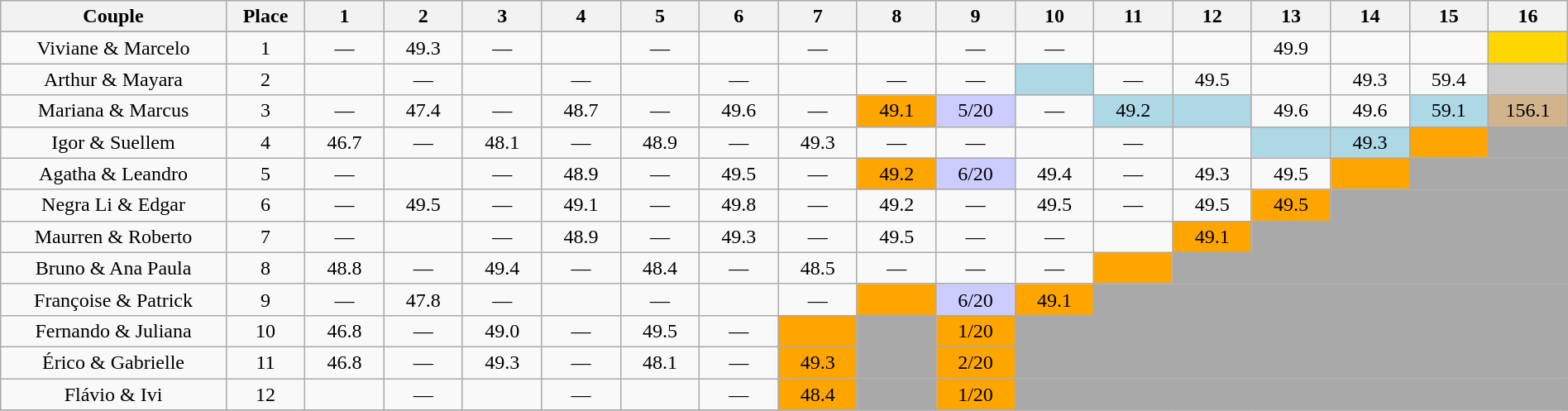<table class="wikitable sortable"  style="margin:auto; text-align:center; white-space:nowrap; width:100%;">
<tr>
<th width=060>Couple</th>
<th width=040>Place</th>
<th width=040>1</th>
<th width=040>2</th>
<th width=040>3</th>
<th width=040>4</th>
<th width=040>5</th>
<th width=040>6</th>
<th width=040>7</th>
<th width=040>8</th>
<th width=040>9</th>
<th width=040>10</th>
<th width=040>11</th>
<th width=040>12</th>
<th width=040>13</th>
<th width=040>14</th>
<th width=040>15</th>
<th width=040>16</th>
</tr>
<tr>
</tr>
<tr>
<td>Viviane & Marcelo</td>
<td>1</td>
<td>—</td>
<td>49.3</td>
<td>—</td>
<td></td>
<td>—</td>
<td></td>
<td>—</td>
<td></td>
<td>—</td>
<td>—</td>
<td></td>
<td></td>
<td>49.9</td>
<td></td>
<td></td>
<td bgcolor="FFD700"></td>
</tr>
<tr>
<td>Arthur & Mayara</td>
<td>2</td>
<td></td>
<td>—</td>
<td></td>
<td>—</td>
<td></td>
<td>—</td>
<td></td>
<td>—</td>
<td>—</td>
<td bgcolor="ADD8E6"><em></em></td>
<td>—</td>
<td>49.5</td>
<td></td>
<td>49.3</td>
<td>59.4</td>
<td bgcolor="CCCCCC"><em></em></td>
</tr>
<tr>
<td>Mariana & Marcus</td>
<td>3</td>
<td>—</td>
<td>47.4</td>
<td>—</td>
<td>48.7</td>
<td>—</td>
<td>49.6</td>
<td>—</td>
<td bgcolor="FFA500">49.1</td>
<td bgcolor="CCCCFF">5/20</td>
<td>—</td>
<td bgcolor="ADD8E6">49.2</td>
<td bgcolor="ADD8E6"><em></em></td>
<td>49.6</td>
<td>49.6</td>
<td bgcolor="ADD8E6">59.1</td>
<td bgcolor="D2B48C">156.1</td>
</tr>
<tr>
<td>Igor & Suellem</td>
<td>4</td>
<td>46.7</td>
<td>—</td>
<td>48.1</td>
<td>—</td>
<td>48.9</td>
<td>—</td>
<td>49.3</td>
<td>—</td>
<td>—</td>
<td></td>
<td>—</td>
<td><em></em></td>
<td bgcolor="ADD8E6"><em></em></td>
<td bgcolor="ADD8E6">49.3</td>
<td bgcolor="FFA500"><em></em></td>
<td bgcolor="A9A9A9"></td>
</tr>
<tr>
<td>Agatha & Leandro</td>
<td>5</td>
<td>—</td>
<td><em></em></td>
<td>—</td>
<td>48.9</td>
<td>—</td>
<td>49.5</td>
<td>—</td>
<td bgcolor="FFA500">49.2</td>
<td bgcolor="CCCCFF">6/20</td>
<td>49.4</td>
<td>—</td>
<td>49.3</td>
<td>49.5</td>
<td bgcolor="FFA500"><em></em></td>
<td bgcolor="A9A9A9" colspan=2></td>
</tr>
<tr>
<td>Negra Li & Edgar</td>
<td>6</td>
<td>—</td>
<td>49.5</td>
<td>—</td>
<td>49.1</td>
<td>—</td>
<td>49.8</td>
<td>—</td>
<td>49.2</td>
<td>—</td>
<td>49.5</td>
<td>—</td>
<td>49.5</td>
<td bgcolor="FFA500">49.5</td>
<td bgcolor="A9A9A9" colspan=3></td>
</tr>
<tr>
<td>Maurren & Roberto</td>
<td>7</td>
<td>—</td>
<td></td>
<td>—</td>
<td>48.9</td>
<td>—</td>
<td>49.3</td>
<td>—</td>
<td>49.5</td>
<td>—</td>
<td>—</td>
<td></td>
<td bgcolor="FFA500">49.1</td>
<td bgcolor="A9A9A9" colspan=4></td>
</tr>
<tr>
<td>Bruno & Ana Paula</td>
<td>8</td>
<td>48.8</td>
<td>—</td>
<td>49.4</td>
<td>—</td>
<td>48.4</td>
<td>—</td>
<td>48.5</td>
<td>—</td>
<td>—</td>
<td>—</td>
<td bgcolor="FFA500"><em></em></td>
<td bgcolor="A9A9A9" colspan=5></td>
</tr>
<tr>
<td>Françoise & Patrick</td>
<td>9</td>
<td>—</td>
<td>47.8</td>
<td>—</td>
<td><em></em></td>
<td>—</td>
<td><em></em></td>
<td>—</td>
<td bgcolor="FFA500"><em></em></td>
<td bgcolor="CCCCFF">6/20</td>
<td bgcolor="FFA500">49.1</td>
<td bgcolor="A9A9A9" colspan=6></td>
</tr>
<tr>
<td>Fernando & Juliana</td>
<td>10</td>
<td>46.8</td>
<td>—</td>
<td>49.0</td>
<td>—</td>
<td>49.5</td>
<td>—</td>
<td bgcolor="FFA500"><em></em></td>
<td bgcolor="A9A9A9"></td>
<td bgcolor="FFA500">1/20</td>
<td bgcolor="A9A9A9" colspan=7></td>
</tr>
<tr>
<td>Érico & Gabrielle</td>
<td>11</td>
<td>46.8</td>
<td>—</td>
<td>49.3</td>
<td>—</td>
<td>48.1</td>
<td>—</td>
<td bgcolor="FFA500">49.3</td>
<td bgcolor="A9A9A9"></td>
<td bgcolor="FFA500">2/20</td>
<td bgcolor="A9A9A9" colspan=7></td>
</tr>
<tr>
<td>Flávio & Ivi</td>
<td>12</td>
<td><em></em></td>
<td>—</td>
<td><em></em></td>
<td>—</td>
<td><em></em></td>
<td>—</td>
<td bgcolor="FFA500">48.4</td>
<td bgcolor="A9A9A9"></td>
<td bgcolor="FFA500">1/20</td>
<td bgcolor="A9A9A9" colspan=7></td>
</tr>
<tr>
</tr>
</table>
